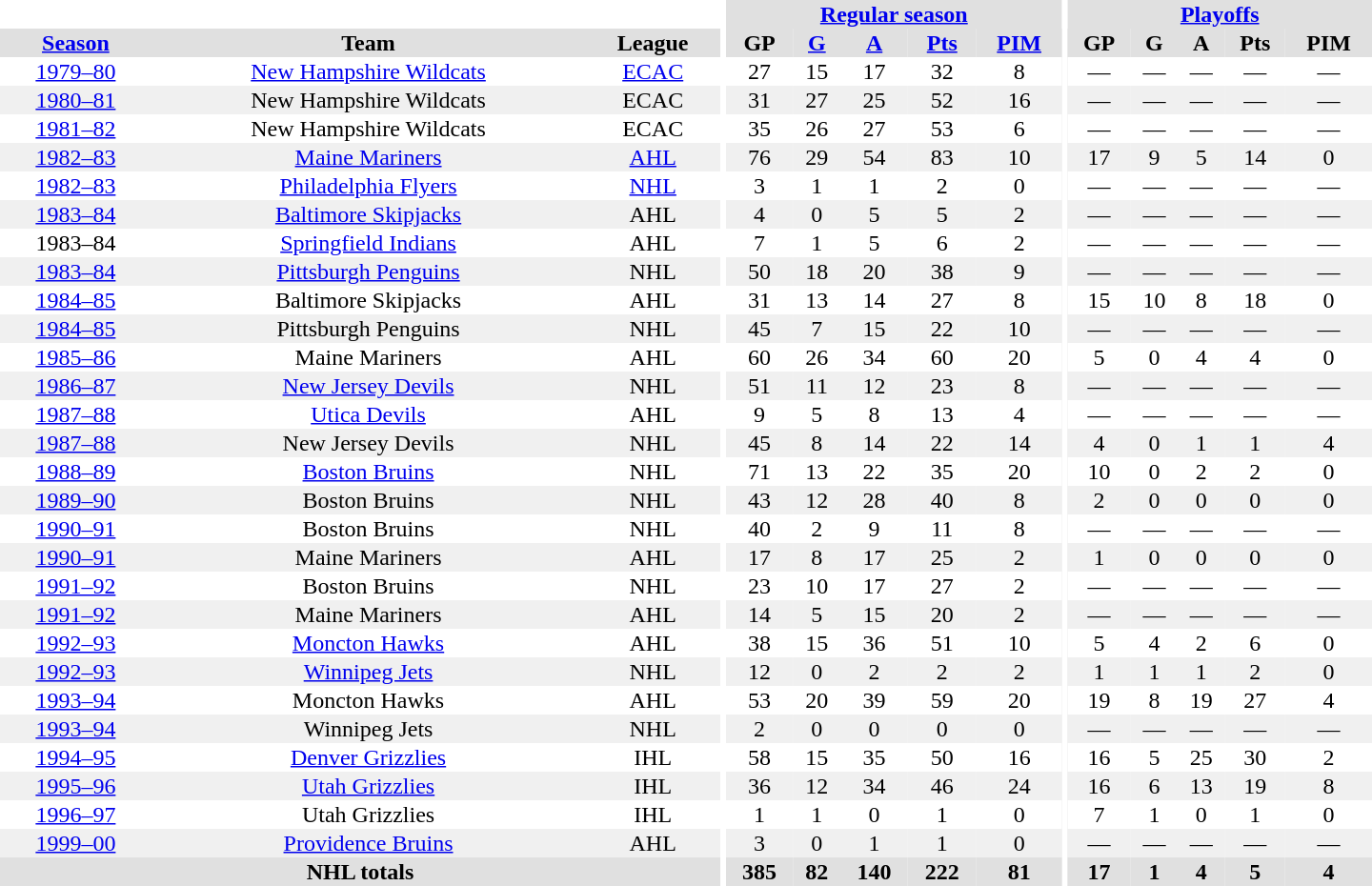<table border="0" cellpadding="1" cellspacing="0" style="text-align:center; width:60em">
<tr bgcolor="#e0e0e0">
<th colspan="3" bgcolor="#ffffff"></th>
<th rowspan="99" bgcolor="#ffffff"></th>
<th colspan="5"><a href='#'>Regular season</a></th>
<th rowspan="99" bgcolor="#ffffff"></th>
<th colspan="5"><a href='#'>Playoffs</a></th>
</tr>
<tr bgcolor="#e0e0e0">
<th><a href='#'>Season</a></th>
<th>Team</th>
<th>League</th>
<th>GP</th>
<th><a href='#'>G</a></th>
<th><a href='#'>A</a></th>
<th><a href='#'>Pts</a></th>
<th><a href='#'>PIM</a></th>
<th>GP</th>
<th>G</th>
<th>A</th>
<th>Pts</th>
<th>PIM</th>
</tr>
<tr>
<td><a href='#'>1979–80</a></td>
<td><a href='#'>New Hampshire Wildcats</a></td>
<td><a href='#'>ECAC</a></td>
<td>27</td>
<td>15</td>
<td>17</td>
<td>32</td>
<td>8</td>
<td>—</td>
<td>—</td>
<td>—</td>
<td>—</td>
<td>—</td>
</tr>
<tr bgcolor="#f0f0f0">
<td><a href='#'>1980–81</a></td>
<td>New Hampshire Wildcats</td>
<td>ECAC</td>
<td>31</td>
<td>27</td>
<td>25</td>
<td>52</td>
<td>16</td>
<td>—</td>
<td>—</td>
<td>—</td>
<td>—</td>
<td>—</td>
</tr>
<tr>
<td><a href='#'>1981–82</a></td>
<td>New Hampshire Wildcats</td>
<td>ECAC</td>
<td>35</td>
<td>26</td>
<td>27</td>
<td>53</td>
<td>6</td>
<td>—</td>
<td>—</td>
<td>—</td>
<td>—</td>
<td>—</td>
</tr>
<tr bgcolor="#f0f0f0">
<td><a href='#'>1982–83</a></td>
<td><a href='#'>Maine Mariners</a></td>
<td><a href='#'>AHL</a></td>
<td>76</td>
<td>29</td>
<td>54</td>
<td>83</td>
<td>10</td>
<td>17</td>
<td>9</td>
<td>5</td>
<td>14</td>
<td>0</td>
</tr>
<tr>
<td><a href='#'>1982–83</a></td>
<td><a href='#'>Philadelphia Flyers</a></td>
<td><a href='#'>NHL</a></td>
<td>3</td>
<td>1</td>
<td>1</td>
<td>2</td>
<td>0</td>
<td>—</td>
<td>—</td>
<td>—</td>
<td>—</td>
<td>—</td>
</tr>
<tr bgcolor="#f0f0f0">
<td><a href='#'>1983–84</a></td>
<td><a href='#'>Baltimore Skipjacks</a></td>
<td>AHL</td>
<td>4</td>
<td>0</td>
<td>5</td>
<td>5</td>
<td>2</td>
<td>—</td>
<td>—</td>
<td>—</td>
<td>—</td>
<td>—</td>
</tr>
<tr>
<td>1983–84</td>
<td><a href='#'>Springfield Indians</a></td>
<td>AHL</td>
<td>7</td>
<td>1</td>
<td>5</td>
<td>6</td>
<td>2</td>
<td>—</td>
<td>—</td>
<td>—</td>
<td>—</td>
<td>—</td>
</tr>
<tr bgcolor="#f0f0f0">
<td><a href='#'>1983–84</a></td>
<td><a href='#'>Pittsburgh Penguins</a></td>
<td>NHL</td>
<td>50</td>
<td>18</td>
<td>20</td>
<td>38</td>
<td>9</td>
<td>—</td>
<td>—</td>
<td>—</td>
<td>—</td>
<td>—</td>
</tr>
<tr>
<td><a href='#'>1984–85</a></td>
<td>Baltimore Skipjacks</td>
<td>AHL</td>
<td>31</td>
<td>13</td>
<td>14</td>
<td>27</td>
<td>8</td>
<td>15</td>
<td>10</td>
<td>8</td>
<td>18</td>
<td>0</td>
</tr>
<tr bgcolor="#f0f0f0">
<td><a href='#'>1984–85</a></td>
<td>Pittsburgh Penguins</td>
<td>NHL</td>
<td>45</td>
<td>7</td>
<td>15</td>
<td>22</td>
<td>10</td>
<td>—</td>
<td>—</td>
<td>—</td>
<td>—</td>
<td>—</td>
</tr>
<tr>
<td><a href='#'>1985–86</a></td>
<td>Maine Mariners</td>
<td>AHL</td>
<td>60</td>
<td>26</td>
<td>34</td>
<td>60</td>
<td>20</td>
<td>5</td>
<td>0</td>
<td>4</td>
<td>4</td>
<td>0</td>
</tr>
<tr bgcolor="#f0f0f0">
<td><a href='#'>1986–87</a></td>
<td><a href='#'>New Jersey Devils</a></td>
<td>NHL</td>
<td>51</td>
<td>11</td>
<td>12</td>
<td>23</td>
<td>8</td>
<td>—</td>
<td>—</td>
<td>—</td>
<td>—</td>
<td>—</td>
</tr>
<tr>
<td><a href='#'>1987–88</a></td>
<td><a href='#'>Utica Devils</a></td>
<td>AHL</td>
<td>9</td>
<td>5</td>
<td>8</td>
<td>13</td>
<td>4</td>
<td>—</td>
<td>—</td>
<td>—</td>
<td>—</td>
<td>—</td>
</tr>
<tr bgcolor="#f0f0f0">
<td><a href='#'>1987–88</a></td>
<td>New Jersey Devils</td>
<td>NHL</td>
<td>45</td>
<td>8</td>
<td>14</td>
<td>22</td>
<td>14</td>
<td>4</td>
<td>0</td>
<td>1</td>
<td>1</td>
<td>4</td>
</tr>
<tr>
<td><a href='#'>1988–89</a></td>
<td><a href='#'>Boston Bruins</a></td>
<td>NHL</td>
<td>71</td>
<td>13</td>
<td>22</td>
<td>35</td>
<td>20</td>
<td>10</td>
<td>0</td>
<td>2</td>
<td>2</td>
<td>0</td>
</tr>
<tr bgcolor="#f0f0f0">
<td><a href='#'>1989–90</a></td>
<td>Boston Bruins</td>
<td>NHL</td>
<td>43</td>
<td>12</td>
<td>28</td>
<td>40</td>
<td>8</td>
<td>2</td>
<td>0</td>
<td>0</td>
<td>0</td>
<td>0</td>
</tr>
<tr>
<td><a href='#'>1990–91</a></td>
<td>Boston Bruins</td>
<td>NHL</td>
<td>40</td>
<td>2</td>
<td>9</td>
<td>11</td>
<td>8</td>
<td>—</td>
<td>—</td>
<td>—</td>
<td>—</td>
<td>—</td>
</tr>
<tr bgcolor="#f0f0f0">
<td><a href='#'>1990–91</a></td>
<td>Maine Mariners</td>
<td>AHL</td>
<td>17</td>
<td>8</td>
<td>17</td>
<td>25</td>
<td>2</td>
<td>1</td>
<td>0</td>
<td>0</td>
<td>0</td>
<td>0</td>
</tr>
<tr>
<td><a href='#'>1991–92</a></td>
<td>Boston Bruins</td>
<td>NHL</td>
<td>23</td>
<td>10</td>
<td>17</td>
<td>27</td>
<td>2</td>
<td>—</td>
<td>—</td>
<td>—</td>
<td>—</td>
<td>—</td>
</tr>
<tr bgcolor="#f0f0f0">
<td><a href='#'>1991–92</a></td>
<td>Maine Mariners</td>
<td>AHL</td>
<td>14</td>
<td>5</td>
<td>15</td>
<td>20</td>
<td>2</td>
<td>—</td>
<td>—</td>
<td>—</td>
<td>—</td>
<td>—</td>
</tr>
<tr>
<td><a href='#'>1992–93</a></td>
<td><a href='#'>Moncton Hawks</a></td>
<td>AHL</td>
<td>38</td>
<td>15</td>
<td>36</td>
<td>51</td>
<td>10</td>
<td>5</td>
<td>4</td>
<td>2</td>
<td>6</td>
<td>0</td>
</tr>
<tr bgcolor="#f0f0f0">
<td><a href='#'>1992–93</a></td>
<td><a href='#'>Winnipeg Jets</a></td>
<td>NHL</td>
<td>12</td>
<td>0</td>
<td>2</td>
<td>2</td>
<td>2</td>
<td>1</td>
<td>1</td>
<td>1</td>
<td>2</td>
<td>0</td>
</tr>
<tr>
<td><a href='#'>1993–94</a></td>
<td>Moncton Hawks</td>
<td>AHL</td>
<td>53</td>
<td>20</td>
<td>39</td>
<td>59</td>
<td>20</td>
<td>19</td>
<td>8</td>
<td>19</td>
<td>27</td>
<td>4</td>
</tr>
<tr bgcolor="#f0f0f0">
<td><a href='#'>1993–94</a></td>
<td>Winnipeg Jets</td>
<td>NHL</td>
<td>2</td>
<td>0</td>
<td>0</td>
<td>0</td>
<td>0</td>
<td>—</td>
<td>—</td>
<td>—</td>
<td>—</td>
<td>—</td>
</tr>
<tr>
<td><a href='#'>1994–95</a></td>
<td><a href='#'>Denver Grizzlies</a></td>
<td>IHL</td>
<td>58</td>
<td>15</td>
<td>35</td>
<td>50</td>
<td>16</td>
<td>16</td>
<td>5</td>
<td>25</td>
<td>30</td>
<td>2</td>
</tr>
<tr bgcolor="#f0f0f0">
<td><a href='#'>1995–96</a></td>
<td><a href='#'>Utah Grizzlies</a></td>
<td>IHL</td>
<td>36</td>
<td>12</td>
<td>34</td>
<td>46</td>
<td>24</td>
<td>16</td>
<td>6</td>
<td>13</td>
<td>19</td>
<td>8</td>
</tr>
<tr>
<td><a href='#'>1996–97</a></td>
<td>Utah Grizzlies</td>
<td>IHL</td>
<td>1</td>
<td>1</td>
<td>0</td>
<td>1</td>
<td>0</td>
<td>7</td>
<td>1</td>
<td>0</td>
<td>1</td>
<td>0</td>
</tr>
<tr bgcolor="#f0f0f0">
<td><a href='#'>1999–00</a></td>
<td><a href='#'>Providence Bruins</a></td>
<td>AHL</td>
<td>3</td>
<td>0</td>
<td>1</td>
<td>1</td>
<td>0</td>
<td>—</td>
<td>—</td>
<td>—</td>
<td>—</td>
<td>—</td>
</tr>
<tr bgcolor="#e0e0e0">
<th colspan="3">NHL totals</th>
<th>385</th>
<th>82</th>
<th>140</th>
<th>222</th>
<th>81</th>
<th>17</th>
<th>1</th>
<th>4</th>
<th>5</th>
<th>4</th>
</tr>
</table>
